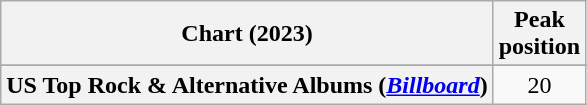<table class="wikitable sortable plainrowheaders" style="text-align:center">
<tr>
<th scope="col">Chart (2023)</th>
<th scope="col">Peak<br>position</th>
</tr>
<tr>
</tr>
<tr>
</tr>
<tr>
</tr>
<tr>
</tr>
<tr>
</tr>
<tr>
</tr>
<tr>
</tr>
<tr>
</tr>
<tr>
</tr>
<tr>
</tr>
<tr>
</tr>
<tr>
</tr>
<tr>
</tr>
<tr>
</tr>
<tr>
</tr>
<tr>
</tr>
<tr>
</tr>
<tr>
<th scope="row">US Top Rock & Alternative Albums (<em><a href='#'>Billboard</a></em>)</th>
<td>20</td>
</tr>
</table>
